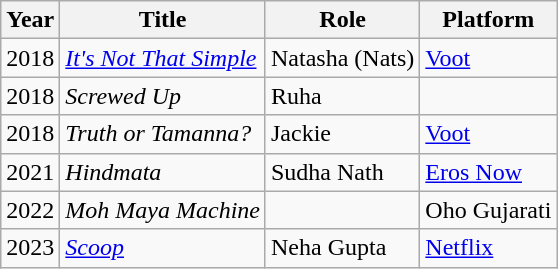<table class="wikitable sortable">
<tr>
<th>Year</th>
<th>Title</th>
<th>Role</th>
<th class="unsortable">Platform</th>
</tr>
<tr>
<td>2018</td>
<td><em><a href='#'>It's Not That Simple</a></em></td>
<td>Natasha (Nats)</td>
<td><a href='#'>Voot</a></td>
</tr>
<tr>
<td>2018</td>
<td><em>Screwed Up</em></td>
<td>Ruha</td>
<td></td>
</tr>
<tr>
<td>2018</td>
<td><em>Truth or Tamanna?</em></td>
<td>Jackie</td>
<td><a href='#'>Voot</a></td>
</tr>
<tr>
<td>2021</td>
<td><em>Hindmata</em></td>
<td>Sudha Nath</td>
<td><a href='#'>Eros Now</a></td>
</tr>
<tr>
<td>2022</td>
<td><em>Moh Maya Machine</em></td>
<td></td>
<td>Oho Gujarati</td>
</tr>
<tr>
<td>2023</td>
<td><em><a href='#'>Scoop</a></em></td>
<td>Neha Gupta</td>
<td><a href='#'>Netflix</a></td>
</tr>
</table>
